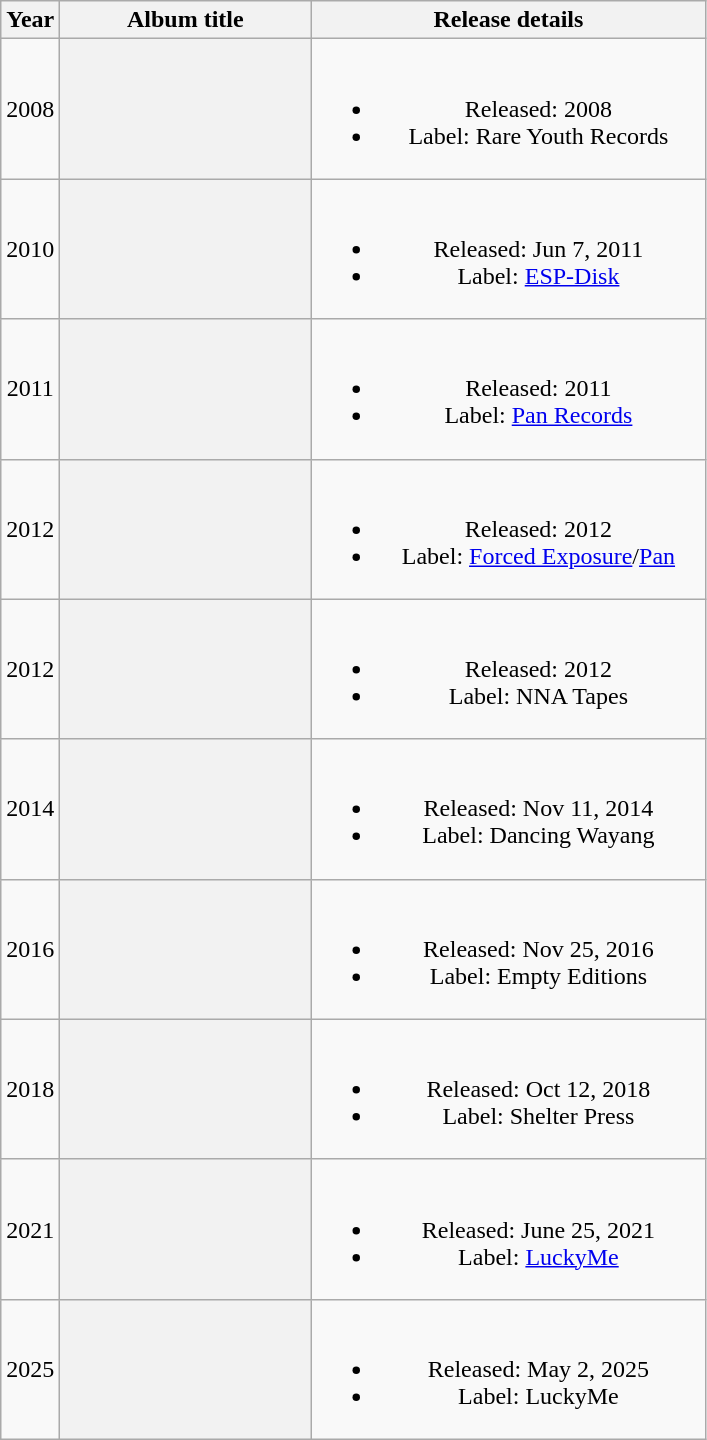<table class="wikitable plainrowheaders" style="text-align:center;">
<tr>
<th>Year</th>
<th scope="col" rowspan="1" style="width:10em;">Album title</th>
<th scope="col" rowspan="1" style="width:16em;">Release details</th>
</tr>
<tr>
<td>2008</td>
<th></th>
<td><br><ul><li>Released: 2008</li><li>Label: Rare Youth Records</li></ul></td>
</tr>
<tr>
<td>2010</td>
<th></th>
<td><br><ul><li>Released:  Jun 7, 2011</li><li>Label: <a href='#'>ESP-Disk</a></li></ul></td>
</tr>
<tr>
<td>2011</td>
<th></th>
<td><br><ul><li>Released: 2011</li><li>Label: <a href='#'>Pan Records</a></li></ul></td>
</tr>
<tr>
<td>2012</td>
<th></th>
<td><br><ul><li>Released: 2012</li><li>Label: <a href='#'>Forced Exposure</a>/<a href='#'>Pan</a></li></ul></td>
</tr>
<tr>
<td>2012</td>
<th></th>
<td><br><ul><li>Released: 2012</li><li>Label: NNA Tapes</li></ul></td>
</tr>
<tr>
<td>2014</td>
<th></th>
<td><br><ul><li>Released: Nov 11, 2014</li><li>Label: Dancing Wayang</li></ul></td>
</tr>
<tr>
<td>2016</td>
<th></th>
<td><br><ul><li>Released: Nov 25, 2016</li><li>Label: Empty Editions</li></ul></td>
</tr>
<tr>
<td>2018</td>
<th></th>
<td><br><ul><li>Released: Oct 12, 2018</li><li>Label: Shelter Press</li></ul></td>
</tr>
<tr>
<td>2021</td>
<th></th>
<td><br><ul><li>Released: June 25, 2021</li><li>Label: <a href='#'>LuckyMe</a></li></ul></td>
</tr>
<tr>
<td>2025</td>
<th></th>
<td><br><ul><li>Released: May 2, 2025</li><li>Label: LuckyMe</li></ul></td>
</tr>
</table>
